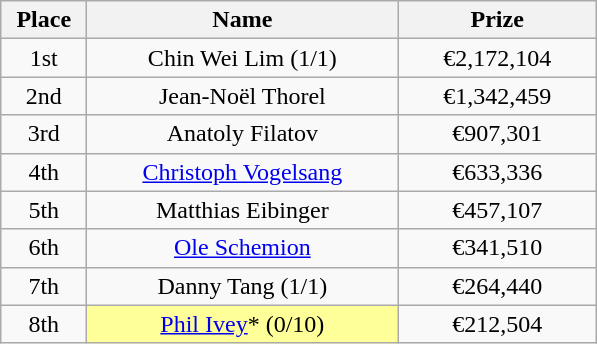<table class="wikitable">
<tr>
<th width="50">Place</th>
<th width="200">Name</th>
<th width="125">Prize</th>
</tr>
<tr>
<td align = "center">1st</td>
<td align = "center">Chin Wei Lim (1/1)</td>
<td align = "center">€2,172,104</td>
</tr>
<tr>
<td align = "center">2nd</td>
<td align = "center">Jean-Noël Thorel</td>
<td align = "center">€1,342,459</td>
</tr>
<tr>
<td align = "center">3rd</td>
<td align = "center">Anatoly Filatov</td>
<td align = "center">€907,301</td>
</tr>
<tr>
<td align = "center">4th</td>
<td align = "center"><a href='#'>Christoph Vogelsang</a></td>
<td align = "center">€633,336</td>
</tr>
<tr>
<td align = "center">5th</td>
<td align = "center">Matthias Eibinger</td>
<td align = "center">€457,107</td>
</tr>
<tr>
<td align = "center">6th</td>
<td align = "center"><a href='#'>Ole Schemion</a></td>
<td align = "center">€341,510</td>
</tr>
<tr>
<td align = "center">7th</td>
<td align = "center">Danny Tang (1/1)</td>
<td align = "center">€264,440</td>
</tr>
<tr>
<td align = "center">8th</td>
<td align = "center" bgcolor="#FFFF99"><a href='#'>Phil Ivey</a>* (0/10)</td>
<td align = "center">€212,504</td>
</tr>
</table>
